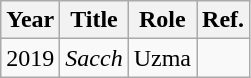<table class="wikitable sortable plainrowheaders">
<tr style="text-align:center;">
<th scope="col">Year</th>
<th scope="col">Title</th>
<th scope="col">Role</th>
<th scope="col">Ref.</th>
</tr>
<tr>
<td>2019</td>
<td><em>Sacch</em></td>
<td>Uzma</td>
<td></td>
</tr>
</table>
